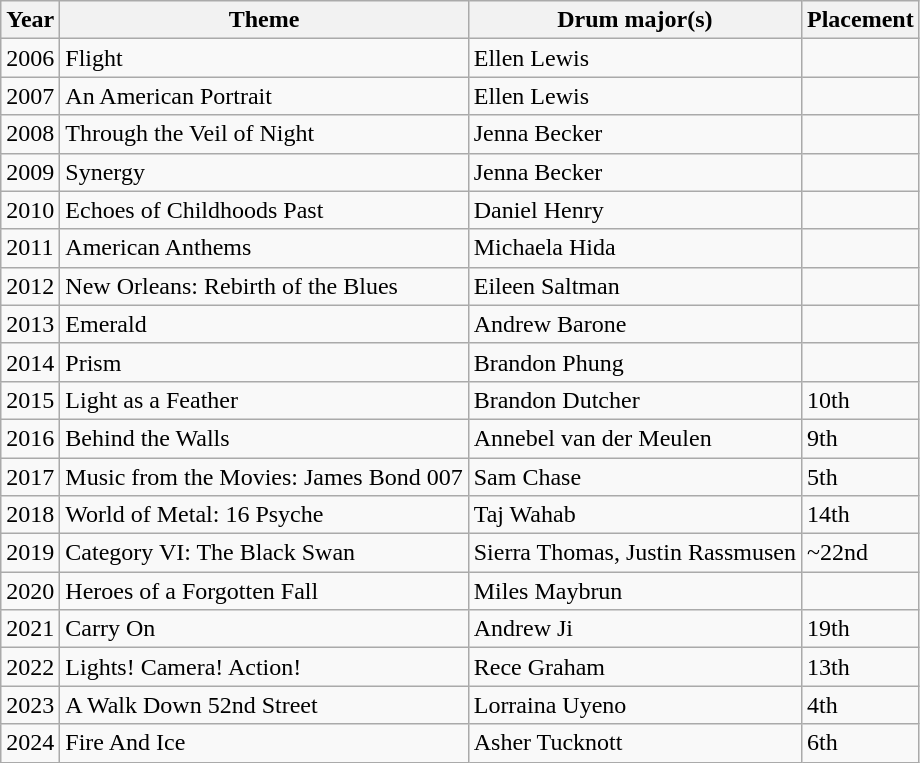<table class="wikitable">
<tr>
<th>Year</th>
<th>Theme</th>
<th>Drum major(s)</th>
<th>Placement</th>
</tr>
<tr>
<td>2006</td>
<td>Flight</td>
<td>Ellen Lewis</td>
<td></td>
</tr>
<tr>
<td>2007</td>
<td>An American Portrait</td>
<td>Ellen Lewis</td>
<td></td>
</tr>
<tr>
<td>2008</td>
<td>Through the Veil of Night</td>
<td>Jenna Becker</td>
<td></td>
</tr>
<tr>
<td>2009</td>
<td>Synergy</td>
<td>Jenna Becker</td>
<td></td>
</tr>
<tr>
<td>2010</td>
<td>Echoes of Childhoods Past</td>
<td>Daniel Henry</td>
<td></td>
</tr>
<tr>
<td>2011</td>
<td>American Anthems</td>
<td>Michaela Hida</td>
<td></td>
</tr>
<tr>
<td>2012</td>
<td>New Orleans: Rebirth of the Blues</td>
<td>Eileen Saltman</td>
<td></td>
</tr>
<tr>
<td>2013</td>
<td>Emerald</td>
<td>Andrew Barone</td>
<td></td>
</tr>
<tr>
<td>2014</td>
<td>Prism</td>
<td>Brandon Phung</td>
<td></td>
</tr>
<tr>
<td>2015</td>
<td>Light as a Feather</td>
<td>Brandon Dutcher</td>
<td>10th</td>
</tr>
<tr>
<td>2016</td>
<td>Behind the Walls</td>
<td>Annebel van der Meulen</td>
<td>9th</td>
</tr>
<tr>
<td>2017</td>
<td>Music from the Movies: James Bond 007</td>
<td>Sam Chase</td>
<td>5th</td>
</tr>
<tr>
<td>2018</td>
<td>World of Metal: 16 Psyche</td>
<td>Taj Wahab</td>
<td>14th</td>
</tr>
<tr>
<td>2019</td>
<td>Category VI: The Black Swan</td>
<td>Sierra Thomas, Justin Rassmusen</td>
<td>~22nd</td>
</tr>
<tr>
<td>2020</td>
<td>Heroes of a Forgotten Fall</td>
<td>Miles Maybrun</td>
</tr>
<tr>
<td>2021</td>
<td>Carry On</td>
<td>Andrew Ji</td>
<td>19th</td>
</tr>
<tr>
<td>2022</td>
<td>Lights! Camera! Action!</td>
<td>Rece Graham</td>
<td>13th</td>
</tr>
<tr>
<td>2023</td>
<td>A Walk Down 52nd Street</td>
<td>Lorraina Uyeno</td>
<td>4th</td>
</tr>
<tr>
<td>2024</td>
<td>Fire And Ice</td>
<td>Asher Tucknott</td>
<td>6th</td>
</tr>
</table>
